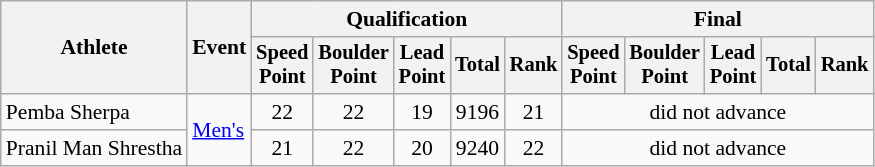<table class=wikitable style="font-size:90%; text-align:center;">
<tr>
<th rowspan="2">Athlete</th>
<th rowspan="2">Event</th>
<th colspan=5>Qualification</th>
<th colspan=5>Final</th>
</tr>
<tr style="font-size:95%">
<th>Speed<br>Point</th>
<th>Boulder<br>Point</th>
<th>Lead<br>Point</th>
<th>Total</th>
<th>Rank</th>
<th>Speed<br>Point</th>
<th>Boulder<br>Point</th>
<th>Lead<br>Point</th>
<th>Total</th>
<th>Rank</th>
</tr>
<tr>
<td align=left>Pemba Sherpa</td>
<td align=left rowspan=2><a href='#'>Men's</a></td>
<td>22</td>
<td>22</td>
<td>19</td>
<td>9196</td>
<td>21</td>
<td colspan=5>did not advance</td>
</tr>
<tr>
<td align=left>Pranil Man Shrestha</td>
<td>21</td>
<td>22</td>
<td>20</td>
<td>9240</td>
<td>22</td>
<td colspan=5>did not advance</td>
</tr>
</table>
